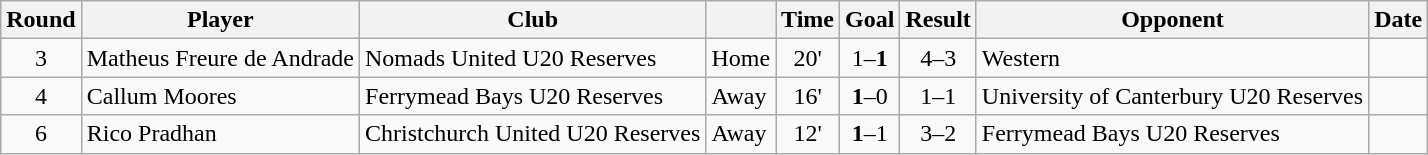<table class="wikitable">
<tr>
<th>Round</th>
<th>Player</th>
<th>Club</th>
<th></th>
<th>Time</th>
<th class="unsortable">Goal</th>
<th class="unsortable">Result</th>
<th>Opponent</th>
<th>Date</th>
</tr>
<tr>
<td align=center>3</td>
<td>Matheus Freure de Andrade</td>
<td>Nomads United U20 Reserves</td>
<td>Home</td>
<td align=center>20'</td>
<td align=center>1–<strong>1</strong></td>
<td align=center>4–3</td>
<td>Western</td>
<td></td>
</tr>
<tr>
<td align=center>4</td>
<td>Callum Moores</td>
<td>Ferrymead Bays U20 Reserves</td>
<td>Away</td>
<td align=center>16'</td>
<td align=center><strong>1</strong>–0</td>
<td align=center>1–1</td>
<td>University of Canterbury U20 Reserves</td>
<td></td>
</tr>
<tr>
<td align=center>6</td>
<td>Rico Pradhan</td>
<td>Christchurch United U20 Reserves</td>
<td>Away</td>
<td align=center>12'</td>
<td align=center><strong>1</strong>–1</td>
<td align=center>3–2</td>
<td>Ferrymead Bays U20 Reserves</td>
<td></td>
</tr>
</table>
